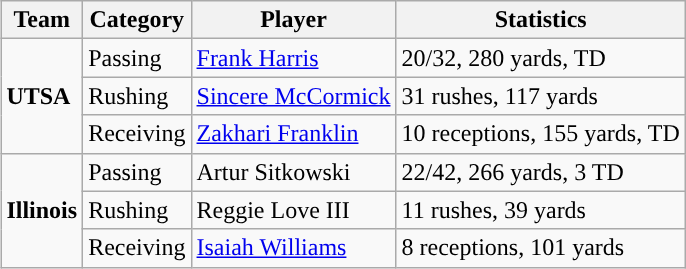<table class="wikitable" style="float: right;">
<tr>
<th>Team</th>
<th>Category</th>
<th>Player</th>
<th>Statistics</th>
</tr>
<tr>
<td rowspan=3><strong>UTSA</strong></td>
<td>Passing</td>
<td><a href='#'>Frank Harris</a></td>
<td>20/32, 280 yards, TD</td>
</tr>
<tr>
<td>Rushing</td>
<td><a href='#'>Sincere McCormick</a></td>
<td>31 rushes, 117 yards</td>
</tr>
<tr>
<td>Receiving</td>
<td><a href='#'>Zakhari Franklin</a></td>
<td>10 receptions, 155 yards, TD</td>
</tr>
<tr>
<td rowspan=3><strong>Illinois</strong></td>
<td>Passing</td>
<td>Artur Sitkowski</td>
<td>22/42, 266 yards, 3 TD</td>
</tr>
<tr>
<td>Rushing</td>
<td>Reggie Love III</td>
<td>11 rushes, 39 yards</td>
</tr>
<tr>
<td>Receiving</td>
<td><a href='#'>Isaiah Williams</a></td>
<td>8 receptions, 101 yards</td>
</tr>
</table>
